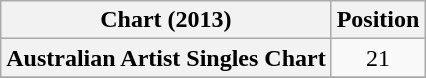<table class="wikitable sortable plainrowheaders" style="text-align:center">
<tr>
<th scope="col">Chart (2013)</th>
<th scope="col">Position</th>
</tr>
<tr>
<th scope="row">Australian Artist Singles Chart</th>
<td>21</td>
</tr>
<tr>
</tr>
</table>
